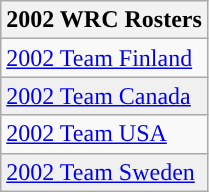<table class=wikitable style="text-align:left;">
<tr>
<th>2002 WRC Rosters</th>
</tr>
<tr>
<td> <a href='#'>2002 Team Finland</a></td>
</tr>
<tr bgcolor="#f0f0f0">
<td> <a href='#'>2002 Team Canada</a></td>
</tr>
<tr>
<td> <a href='#'>2002 Team USA</a></td>
</tr>
<tr bgcolor="#f0f0f0">
<td> <a href='#'>2002 Team Sweden</a></td>
</tr>
</table>
